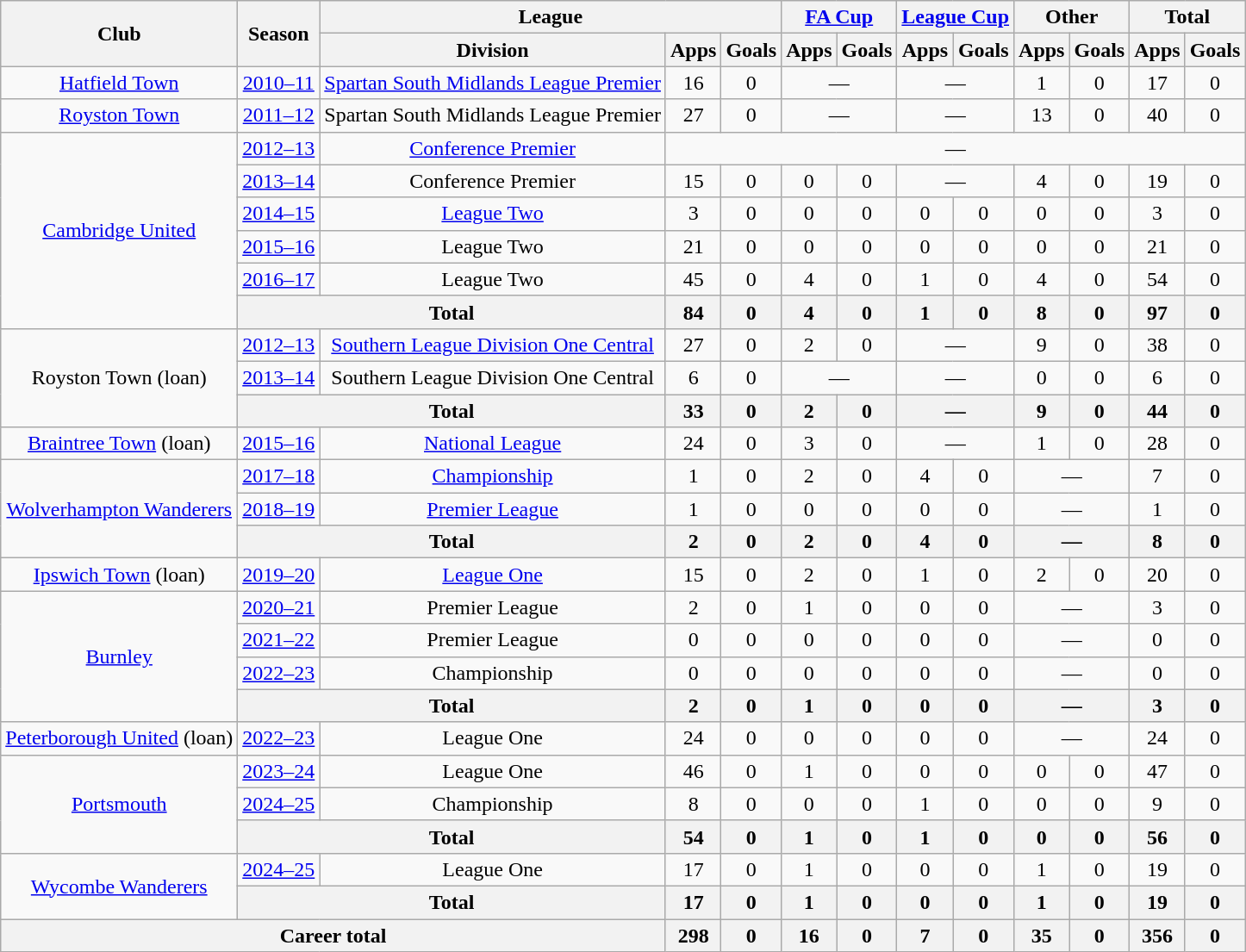<table class=wikitable style="text-align:center">
<tr>
<th rowspan="2">Club</th>
<th rowspan="2">Season</th>
<th colspan="3">League</th>
<th colspan="2"><a href='#'>FA Cup</a></th>
<th colspan="2"><a href='#'>League Cup</a></th>
<th colspan="2">Other</th>
<th colspan="2">Total</th>
</tr>
<tr>
<th>Division</th>
<th>Apps</th>
<th>Goals</th>
<th>Apps</th>
<th>Goals</th>
<th>Apps</th>
<th>Goals</th>
<th>Apps</th>
<th>Goals</th>
<th>Apps</th>
<th>Goals</th>
</tr>
<tr>
<td><a href='#'>Hatfield Town</a></td>
<td><a href='#'>2010–11</a></td>
<td><a href='#'>Spartan South Midlands League Premier</a></td>
<td>16</td>
<td>0</td>
<td colspan="2">—</td>
<td colspan="2">—</td>
<td>1</td>
<td>0</td>
<td>17</td>
<td>0</td>
</tr>
<tr>
<td><a href='#'>Royston Town</a></td>
<td><a href='#'>2011–12</a></td>
<td>Spartan South Midlands League Premier</td>
<td>27</td>
<td>0</td>
<td colspan="2">—</td>
<td colspan="2">—</td>
<td>13</td>
<td>0</td>
<td>40</td>
<td>0</td>
</tr>
<tr>
<td rowspan="6"><a href='#'>Cambridge United</a></td>
<td><a href='#'>2012–13</a></td>
<td><a href='#'>Conference Premier</a></td>
<td colspan="10">—</td>
</tr>
<tr>
<td><a href='#'>2013–14</a></td>
<td>Conference Premier</td>
<td>15</td>
<td>0</td>
<td>0</td>
<td>0</td>
<td colspan="2">—</td>
<td>4</td>
<td>0</td>
<td>19</td>
<td>0</td>
</tr>
<tr>
<td><a href='#'>2014–15</a></td>
<td><a href='#'>League Two</a></td>
<td>3</td>
<td>0</td>
<td>0</td>
<td>0</td>
<td>0</td>
<td>0</td>
<td>0</td>
<td>0</td>
<td>3</td>
<td>0</td>
</tr>
<tr>
<td><a href='#'>2015–16</a></td>
<td>League Two</td>
<td>21</td>
<td>0</td>
<td>0</td>
<td>0</td>
<td>0</td>
<td>0</td>
<td>0</td>
<td>0</td>
<td>21</td>
<td>0</td>
</tr>
<tr>
<td><a href='#'>2016–17</a></td>
<td>League Two</td>
<td>45</td>
<td>0</td>
<td>4</td>
<td>0</td>
<td>1</td>
<td>0</td>
<td>4</td>
<td>0</td>
<td>54</td>
<td>0</td>
</tr>
<tr>
<th colspan="2">Total</th>
<th>84</th>
<th>0</th>
<th>4</th>
<th>0</th>
<th>1</th>
<th>0</th>
<th>8</th>
<th>0</th>
<th>97</th>
<th>0</th>
</tr>
<tr>
<td rowspan="3">Royston Town (loan)</td>
<td><a href='#'>2012–13</a></td>
<td><a href='#'>Southern League Division One Central</a></td>
<td>27</td>
<td>0</td>
<td>2</td>
<td>0</td>
<td colspan="2">—</td>
<td>9</td>
<td>0</td>
<td>38</td>
<td>0</td>
</tr>
<tr>
<td><a href='#'>2013–14</a></td>
<td>Southern League Division One Central</td>
<td>6</td>
<td>0</td>
<td colspan="2">—</td>
<td colspan="2">—</td>
<td>0</td>
<td>0</td>
<td>6</td>
<td>0</td>
</tr>
<tr>
<th colspan="2">Total</th>
<th>33</th>
<th>0</th>
<th>2</th>
<th>0</th>
<th colspan="2">—</th>
<th>9</th>
<th>0</th>
<th>44</th>
<th>0</th>
</tr>
<tr>
<td><a href='#'>Braintree Town</a> (loan)</td>
<td><a href='#'>2015–16</a></td>
<td><a href='#'>National League</a></td>
<td>24</td>
<td>0</td>
<td>3</td>
<td>0</td>
<td colspan="2">—</td>
<td>1</td>
<td>0</td>
<td>28</td>
<td>0</td>
</tr>
<tr>
<td rowspan="3"><a href='#'>Wolverhampton Wanderers</a></td>
<td><a href='#'>2017–18</a></td>
<td><a href='#'>Championship</a></td>
<td>1</td>
<td>0</td>
<td>2</td>
<td>0</td>
<td>4</td>
<td>0</td>
<td colspan="2">—</td>
<td>7</td>
<td>0</td>
</tr>
<tr>
<td><a href='#'>2018–19</a></td>
<td><a href='#'>Premier League</a></td>
<td>1</td>
<td>0</td>
<td>0</td>
<td>0</td>
<td>0</td>
<td>0</td>
<td colspan="2">—</td>
<td>1</td>
<td>0</td>
</tr>
<tr>
<th colspan="2">Total</th>
<th>2</th>
<th>0</th>
<th>2</th>
<th>0</th>
<th>4</th>
<th>0</th>
<th colspan="2">—</th>
<th>8</th>
<th>0</th>
</tr>
<tr>
<td><a href='#'>Ipswich Town</a> (loan)</td>
<td><a href='#'>2019–20</a></td>
<td><a href='#'>League One</a></td>
<td>15</td>
<td>0</td>
<td>2</td>
<td>0</td>
<td>1</td>
<td>0</td>
<td>2</td>
<td>0</td>
<td>20</td>
<td>0</td>
</tr>
<tr>
<td rowspan="4"><a href='#'>Burnley</a></td>
<td><a href='#'>2020–21</a></td>
<td>Premier League</td>
<td>2</td>
<td>0</td>
<td>1</td>
<td>0</td>
<td>0</td>
<td>0</td>
<td colspan="2">—</td>
<td>3</td>
<td>0</td>
</tr>
<tr>
<td><a href='#'>2021–22</a></td>
<td>Premier League</td>
<td>0</td>
<td>0</td>
<td>0</td>
<td>0</td>
<td>0</td>
<td>0</td>
<td colspan="2">—</td>
<td>0</td>
<td>0</td>
</tr>
<tr>
<td><a href='#'>2022–23</a></td>
<td>Championship</td>
<td>0</td>
<td>0</td>
<td>0</td>
<td>0</td>
<td>0</td>
<td>0</td>
<td colspan="2">—</td>
<td>0</td>
<td>0</td>
</tr>
<tr>
<th colspan="2">Total</th>
<th>2</th>
<th>0</th>
<th>1</th>
<th>0</th>
<th>0</th>
<th>0</th>
<th colspan="2">—</th>
<th>3</th>
<th>0</th>
</tr>
<tr>
<td><a href='#'>Peterborough United</a> (loan)</td>
<td><a href='#'>2022–23</a></td>
<td>League One</td>
<td>24</td>
<td>0</td>
<td>0</td>
<td>0</td>
<td>0</td>
<td>0</td>
<td colspan="2">—</td>
<td>24</td>
<td>0</td>
</tr>
<tr>
<td rowspan="3"><a href='#'>Portsmouth</a></td>
<td><a href='#'>2023–24</a></td>
<td>League One</td>
<td>46</td>
<td>0</td>
<td>1</td>
<td>0</td>
<td>0</td>
<td>0</td>
<td>0</td>
<td>0</td>
<td>47</td>
<td>0</td>
</tr>
<tr>
<td><a href='#'>2024–25</a></td>
<td>Championship</td>
<td>8</td>
<td>0</td>
<td>0</td>
<td>0</td>
<td>1</td>
<td>0</td>
<td>0</td>
<td>0</td>
<td>9</td>
<td>0</td>
</tr>
<tr>
<th colspan="2">Total</th>
<th>54</th>
<th>0</th>
<th>1</th>
<th>0</th>
<th>1</th>
<th>0</th>
<th>0</th>
<th>0</th>
<th>56</th>
<th>0</th>
</tr>
<tr>
<td rowspan="2"><a href='#'>Wycombe Wanderers</a></td>
<td><a href='#'>2024–25</a></td>
<td>League One</td>
<td>17</td>
<td>0</td>
<td>1</td>
<td>0</td>
<td>0</td>
<td>0</td>
<td>1</td>
<td>0</td>
<td>19</td>
<td>0</td>
</tr>
<tr>
<th colspan="2">Total</th>
<th>17</th>
<th>0</th>
<th>1</th>
<th>0</th>
<th>0</th>
<th>0</th>
<th>1</th>
<th>0</th>
<th>19</th>
<th>0</th>
</tr>
<tr>
<th colspan="3">Career total</th>
<th>298</th>
<th>0</th>
<th>16</th>
<th>0</th>
<th>7</th>
<th>0</th>
<th>35</th>
<th>0</th>
<th>356</th>
<th>0</th>
</tr>
</table>
